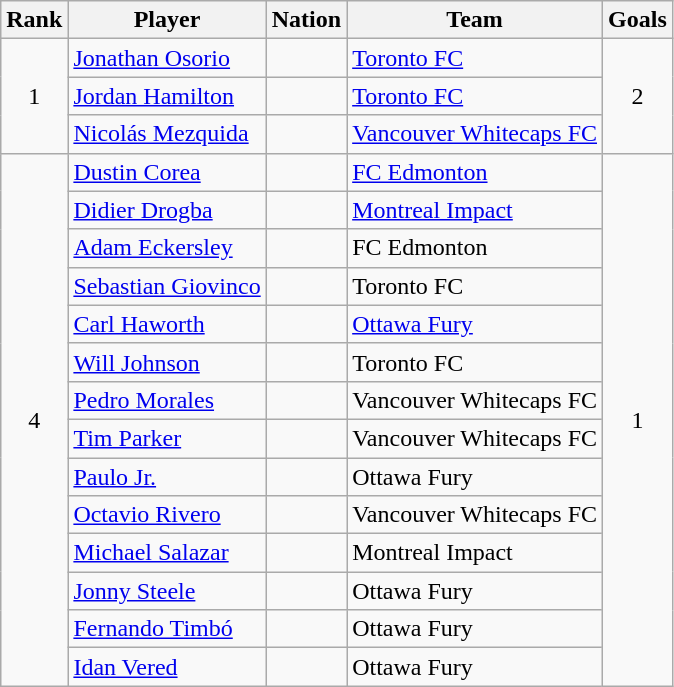<table class="wikitable">
<tr>
<th>Rank</th>
<th>Player</th>
<th>Nation</th>
<th>Team</th>
<th>Goals</th>
</tr>
<tr>
<td align=center rowspan="3">1</td>
<td><a href='#'>Jonathan Osorio</a></td>
<td></td>
<td><a href='#'>Toronto FC</a></td>
<td align=center rowspan="3">2</td>
</tr>
<tr>
<td><a href='#'>Jordan Hamilton</a></td>
<td></td>
<td><a href='#'>Toronto FC</a></td>
</tr>
<tr>
<td><a href='#'>Nicolás Mezquida</a></td>
<td></td>
<td><a href='#'>Vancouver Whitecaps FC</a></td>
</tr>
<tr>
<td align=center rowspan="14">4</td>
<td><a href='#'>Dustin Corea</a></td>
<td></td>
<td><a href='#'>FC Edmonton</a></td>
<td align=center rowspan="14">1</td>
</tr>
<tr>
<td><a href='#'>Didier Drogba</a></td>
<td></td>
<td><a href='#'>Montreal Impact</a></td>
</tr>
<tr>
<td><a href='#'>Adam Eckersley</a></td>
<td></td>
<td>FC Edmonton</td>
</tr>
<tr>
<td><a href='#'>Sebastian Giovinco</a></td>
<td></td>
<td>Toronto FC</td>
</tr>
<tr>
<td><a href='#'>Carl Haworth</a></td>
<td></td>
<td><a href='#'>Ottawa Fury</a></td>
</tr>
<tr>
<td><a href='#'>Will Johnson</a></td>
<td></td>
<td>Toronto FC</td>
</tr>
<tr>
<td><a href='#'>Pedro Morales</a></td>
<td></td>
<td>Vancouver Whitecaps FC</td>
</tr>
<tr>
<td><a href='#'>Tim Parker</a></td>
<td></td>
<td>Vancouver Whitecaps FC</td>
</tr>
<tr>
<td><a href='#'>Paulo Jr.</a></td>
<td></td>
<td>Ottawa Fury</td>
</tr>
<tr>
<td><a href='#'>Octavio Rivero</a></td>
<td></td>
<td>Vancouver Whitecaps FC</td>
</tr>
<tr>
<td><a href='#'>Michael Salazar</a></td>
<td></td>
<td>Montreal Impact</td>
</tr>
<tr>
<td><a href='#'>Jonny Steele</a></td>
<td></td>
<td>Ottawa Fury</td>
</tr>
<tr>
<td><a href='#'>Fernando Timbó</a></td>
<td></td>
<td>Ottawa Fury</td>
</tr>
<tr>
<td><a href='#'>Idan Vered</a></td>
<td></td>
<td>Ottawa Fury</td>
</tr>
</table>
